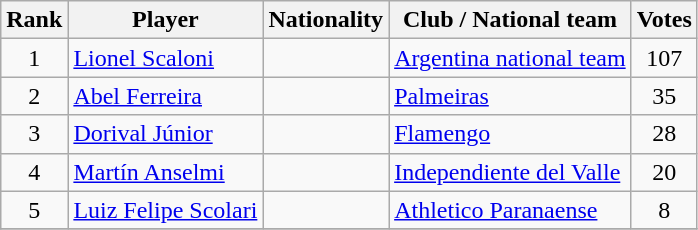<table class="wikitable">
<tr>
<th>Rank</th>
<th>Player</th>
<th>Nationality</th>
<th>Club / National team</th>
<th>Votes</th>
</tr>
<tr>
<td align="center">1</td>
<td><a href='#'>Lionel Scaloni</a></td>
<td></td>
<td> <a href='#'>Argentina national team</a></td>
<td align="center">107</td>
</tr>
<tr>
<td align="center">2</td>
<td><a href='#'>Abel Ferreira</a></td>
<td></td>
<td> <a href='#'>Palmeiras</a></td>
<td align="center">35</td>
</tr>
<tr>
<td align="center">3</td>
<td><a href='#'>Dorival Júnior</a></td>
<td></td>
<td> <a href='#'>Flamengo</a></td>
<td align="center">28</td>
</tr>
<tr>
<td align="center">4</td>
<td><a href='#'>Martín Anselmi</a></td>
<td></td>
<td> <a href='#'>Independiente del Valle</a></td>
<td align="center">20</td>
</tr>
<tr>
<td align="center">5</td>
<td><a href='#'>Luiz Felipe Scolari</a></td>
<td></td>
<td> <a href='#'>Athletico Paranaense</a></td>
<td align="center">8</td>
</tr>
<tr>
</tr>
</table>
